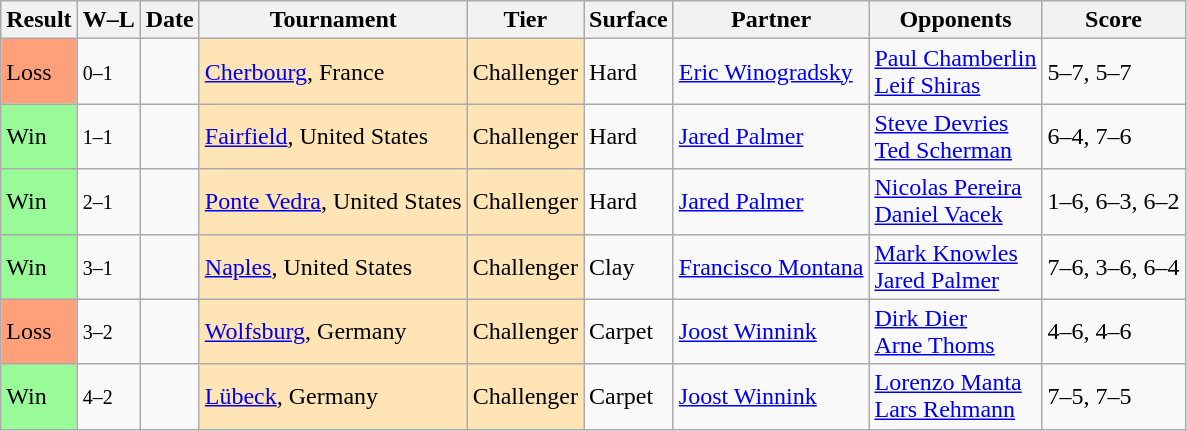<table class="sortable wikitable">
<tr>
<th>Result</th>
<th class="unsortable">W–L</th>
<th>Date</th>
<th>Tournament</th>
<th>Tier</th>
<th>Surface</th>
<th>Partner</th>
<th>Opponents</th>
<th class="unsortable">Score</th>
</tr>
<tr>
<td style="background:#ffa07a;">Loss</td>
<td><small>0–1</small></td>
<td></td>
<td style="background:moccasin;"><a href='#'>Cherbourg</a>, France</td>
<td style="background:moccasin;">Challenger</td>
<td>Hard</td>
<td> <a href='#'>Eric Winogradsky</a></td>
<td> <a href='#'>Paul Chamberlin</a> <br>  <a href='#'>Leif Shiras</a></td>
<td>5–7, 5–7</td>
</tr>
<tr>
<td style="background:#98fb98;">Win</td>
<td><small>1–1</small></td>
<td></td>
<td style="background:moccasin;"><a href='#'>Fairfield</a>, United States</td>
<td style="background:moccasin;">Challenger</td>
<td>Hard</td>
<td> <a href='#'>Jared Palmer</a></td>
<td> <a href='#'>Steve Devries</a> <br>  <a href='#'>Ted Scherman</a></td>
<td>6–4, 7–6</td>
</tr>
<tr>
<td style="background:#98fb98;">Win</td>
<td><small>2–1</small></td>
<td></td>
<td style="background:moccasin;"><a href='#'>Ponte Vedra</a>, United States</td>
<td style="background:moccasin;">Challenger</td>
<td>Hard</td>
<td> <a href='#'>Jared Palmer</a></td>
<td> <a href='#'>Nicolas Pereira</a> <br>  <a href='#'>Daniel Vacek</a></td>
<td>1–6, 6–3, 6–2</td>
</tr>
<tr>
<td style="background:#98fb98;">Win</td>
<td><small>3–1</small></td>
<td></td>
<td style="background:moccasin;"><a href='#'>Naples</a>, United States</td>
<td style="background:moccasin;">Challenger</td>
<td>Clay</td>
<td> <a href='#'>Francisco Montana</a></td>
<td> <a href='#'>Mark Knowles</a> <br>  <a href='#'>Jared Palmer</a></td>
<td>7–6, 3–6, 6–4</td>
</tr>
<tr>
<td style="background:#ffa07a;">Loss</td>
<td><small>3–2</small></td>
<td></td>
<td style="background:moccasin;"><a href='#'>Wolfsburg</a>, Germany</td>
<td style="background:moccasin;">Challenger</td>
<td>Carpet</td>
<td> <a href='#'>Joost Winnink</a></td>
<td> <a href='#'>Dirk Dier</a> <br>  <a href='#'>Arne Thoms</a></td>
<td>4–6, 4–6</td>
</tr>
<tr>
<td style="background:#98fb98;">Win</td>
<td><small>4–2</small></td>
<td></td>
<td style="background:moccasin;"><a href='#'>Lübeck</a>, Germany</td>
<td style="background:moccasin;">Challenger</td>
<td>Carpet</td>
<td> <a href='#'>Joost Winnink</a></td>
<td> <a href='#'>Lorenzo Manta</a> <br>  <a href='#'>Lars Rehmann</a></td>
<td>7–5, 7–5</td>
</tr>
</table>
